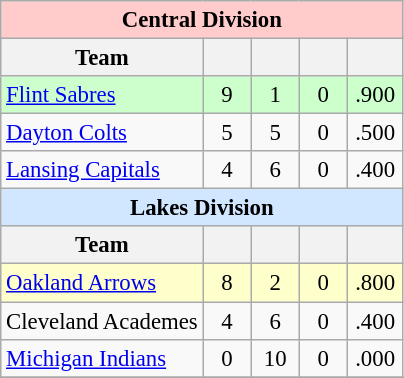<table class="wikitable" style="font-size:95%; text-align:center">
<tr>
<th colspan="10" style="background-color: #FFCBCB;text-align:center;vertical-align:middle;">Central Division</th>
</tr>
<tr>
<th>Team</th>
<th width="25"></th>
<th width="25"></th>
<th width="25"></th>
<th width="30"></th>
</tr>
<tr style="background:#cfc;">
<td style="text-align:left;"><a href='#'>Flint Sabres</a></td>
<td>9</td>
<td>1</td>
<td>0</td>
<td>.900</td>
</tr>
<tr>
<td style="text-align:left;"><a href='#'>Dayton Colts</a></td>
<td>5</td>
<td>5</td>
<td>0</td>
<td>.500</td>
</tr>
<tr>
<td style="text-align:left;"><a href='#'>Lansing Capitals</a></td>
<td>4</td>
<td>6</td>
<td>0</td>
<td>.400</td>
</tr>
<tr>
<th colspan="10" style="background-color: #D0E7FF;text-align:center;vertical-align:middle;">Lakes Division</th>
</tr>
<tr>
<th>Team</th>
<th width="25"></th>
<th width="25"></th>
<th width="25"></th>
<th width="30"></th>
</tr>
<tr style="background:#ffc;">
<td style="text-align:left;"><a href='#'>Oakland Arrows</a></td>
<td>8</td>
<td>2</td>
<td>0</td>
<td>.800</td>
</tr>
<tr>
<td style="text-align:left;">Cleveland Academes</td>
<td>4</td>
<td>6</td>
<td>0</td>
<td>.400</td>
</tr>
<tr>
<td style="text-align:left;"><a href='#'>Michigan Indians</a></td>
<td>0</td>
<td>10</td>
<td>0</td>
<td>.000</td>
</tr>
<tr>
</tr>
</table>
